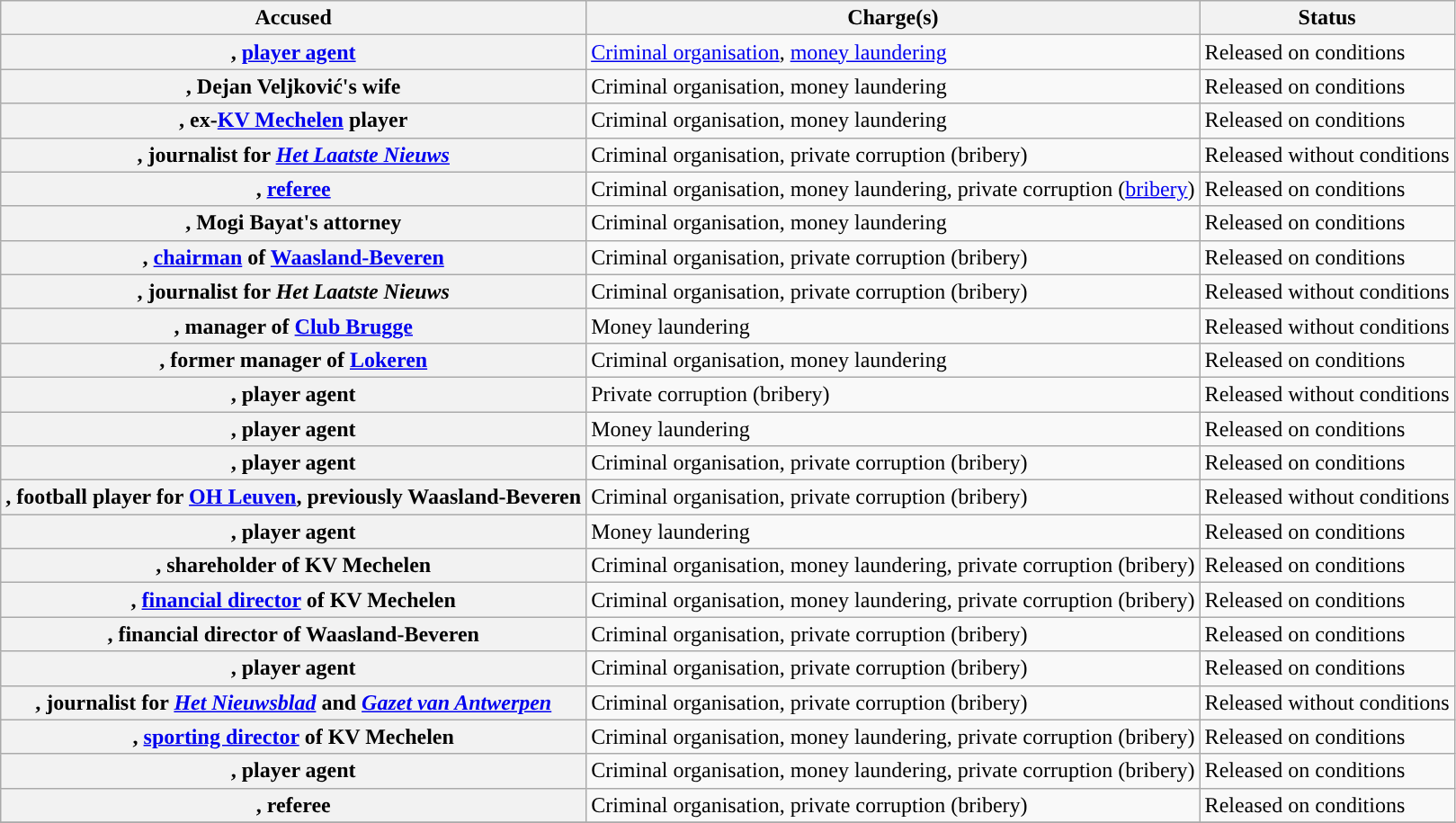<table class="wikitable sortable plainrowheaders">
<tr>
<th scope="col">Accused</th>
<th scope="col">Charge(s)</th>
<th scope="col">Status</th>
</tr>
<tr>
<th scope="row">, <a href='#'>player agent</a></th>
<td><a href='#'>Criminal organisation</a>, <a href='#'>money laundering</a></td>
<td>Released on conditions</td>
</tr>
<tr>
<th scope="row">, Dejan Veljković's wife</th>
<td>Criminal organisation, money laundering</td>
<td>Released on conditions</td>
</tr>
<tr>
<th scope="row">, ex-<a href='#'>KV Mechelen</a> player</th>
<td>Criminal organisation, money laundering</td>
<td>Released on conditions</td>
</tr>
<tr>
<th scope="row">, journalist for <em><a href='#'>Het Laatste Nieuws</a></em></th>
<td>Criminal organisation, private corruption (bribery)</td>
<td>Released without conditions</td>
</tr>
<tr>
<th scope="row">, <a href='#'>referee</a></th>
<td>Criminal organisation, money laundering, private corruption (<a href='#'>bribery</a>)</td>
<td>Released on conditions</td>
</tr>
<tr>
<th scope="row">, Mogi Bayat's attorney</th>
<td>Criminal organisation, money laundering</td>
<td>Released on conditions</td>
</tr>
<tr>
<th scope="row">, <a href='#'>chairman</a> of <a href='#'>Waasland-Beveren</a></th>
<td>Criminal organisation, private corruption (bribery)</td>
<td>Released on conditions</td>
</tr>
<tr>
<th scope="row">, journalist for <em>Het Laatste Nieuws</em></th>
<td>Criminal organisation, private corruption (bribery)</td>
<td>Released without conditions</td>
</tr>
<tr>
<th scope="row">, manager of <a href='#'>Club Brugge</a></th>
<td>Money laundering</td>
<td>Released without conditions</td>
</tr>
<tr>
<th scope="row">, former manager of <a href='#'>Lokeren</a></th>
<td>Criminal organisation, money laundering</td>
<td>Released on conditions</td>
</tr>
<tr>
<th scope="row">, player agent</th>
<td>Private corruption (bribery)</td>
<td>Released without conditions</td>
</tr>
<tr>
<th scope="row">, player agent</th>
<td>Money laundering</td>
<td>Released on conditions</td>
</tr>
<tr>
<th scope="row">, player agent</th>
<td>Criminal organisation, private corruption (bribery)</td>
<td>Released on conditions</td>
</tr>
<tr>
<th scope="row">, football player for <a href='#'>OH Leuven</a>, previously Waasland-Beveren</th>
<td>Criminal organisation, private corruption (bribery)</td>
<td>Released without conditions</td>
</tr>
<tr>
<th scope="row">, player agent</th>
<td>Money laundering</td>
<td>Released on conditions</td>
</tr>
<tr>
<th scope="row">, shareholder of KV Mechelen</th>
<td>Criminal organisation, money laundering, private corruption (bribery)</td>
<td>Released on conditions</td>
</tr>
<tr>
<th scope="row">, <a href='#'>financial director</a> of KV Mechelen</th>
<td>Criminal organisation, money laundering, private corruption (bribery)</td>
<td>Released on conditions</td>
</tr>
<tr>
<th scope="row">, financial director of Waasland-Beveren</th>
<td>Criminal organisation, private corruption (bribery)</td>
<td>Released on conditions</td>
</tr>
<tr>
<th scope="row">, player agent</th>
<td>Criminal organisation, private corruption (bribery)</td>
<td>Released on conditions</td>
</tr>
<tr>
<th scope="row">, journalist for <em><a href='#'>Het Nieuwsblad</a></em> and <em><a href='#'>Gazet van Antwerpen</a></em></th>
<td>Criminal organisation, private corruption (bribery)</td>
<td>Released without conditions</td>
</tr>
<tr>
<th scope="row">, <a href='#'>sporting director</a> of KV Mechelen</th>
<td>Criminal organisation, money laundering, private corruption (bribery)</td>
<td>Released on conditions</td>
</tr>
<tr>
<th scope="row">, player agent</th>
<td>Criminal organisation, money laundering, private corruption (bribery)</td>
<td>Released on conditions</td>
</tr>
<tr>
<th scope="row">, referee</th>
<td>Criminal organisation, private corruption (bribery)</td>
<td>Released on conditions</td>
</tr>
<tr>
</tr>
</table>
